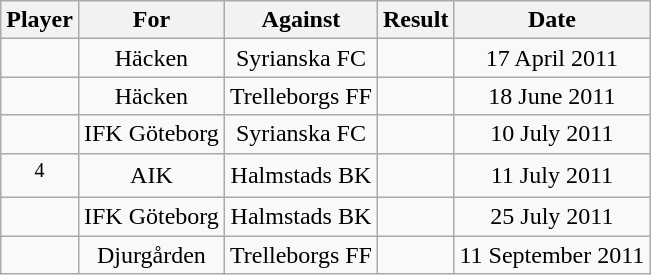<table class="wikitable sortable" style="text-align:center;float:left;margin-right:1em;">
<tr>
<th>Player</th>
<th>For</th>
<th>Against</th>
<th align=center>Result</th>
<th>Date</th>
</tr>
<tr>
<td> </td>
<td>Häcken</td>
<td>Syrianska FC</td>
<td align=center></td>
<td>17 April 2011</td>
</tr>
<tr>
<td> </td>
<td>Häcken</td>
<td>Trelleborgs FF</td>
<td align=center></td>
<td>18 June 2011</td>
</tr>
<tr>
<td> </td>
<td>IFK Göteborg</td>
<td>Syrianska FC</td>
<td align=center></td>
<td>10 July 2011</td>
</tr>
<tr>
<td> <sup>4</sup></td>
<td>AIK</td>
<td>Halmstads BK</td>
<td align=center></td>
<td>11 July 2011</td>
</tr>
<tr>
<td> </td>
<td>IFK Göteborg</td>
<td>Halmstads BK</td>
<td align=center></td>
<td>25 July 2011</td>
</tr>
<tr>
<td> </td>
<td>Djurgården</td>
<td>Trelleborgs FF</td>
<td align=center></td>
<td>11 September 2011</td>
</tr>
</table>
